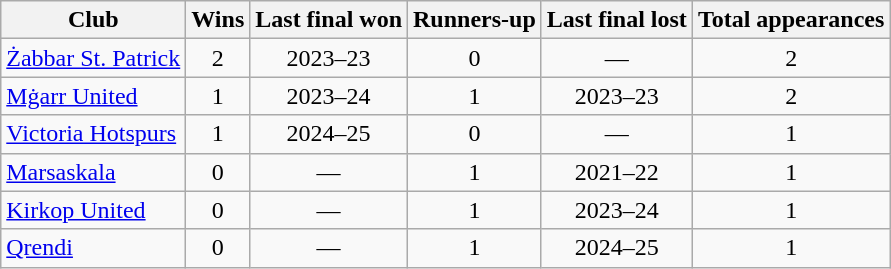<table class="wikitable sortable plainrowheaders" style="text-align:center">
<tr>
<th scope="col">Club</th>
<th scope="col">Wins</th>
<th scope="col">Last final won</th>
<th scope="col">Runners-up</th>
<th scope="col">Last final lost</th>
<th scope="col">Total appearances</th>
</tr>
<tr>
<td align="left"><a href='#'>Żabbar St. Patrick</a></td>
<td>2</td>
<td>2023–23</td>
<td>0</td>
<td>—</td>
<td>2</td>
</tr>
<tr>
<td align="left"><a href='#'>Mġarr United</a></td>
<td>1</td>
<td>2023–24</td>
<td>1</td>
<td>2023–23</td>
<td>2</td>
</tr>
<tr>
<td align="left"><a href='#'>Victoria Hotspurs</a> </td>
<td>1</td>
<td>2024–25</td>
<td>0</td>
<td>—</td>
<td>1</td>
</tr>
<tr>
<td align="left"><a href='#'>Marsaskala</a></td>
<td>0</td>
<td>—</td>
<td>1</td>
<td>2021–22</td>
<td>1</td>
</tr>
<tr>
<td align="left"><a href='#'>Kirkop United</a></td>
<td>0</td>
<td>—</td>
<td>1</td>
<td>2023–24</td>
<td>1</td>
</tr>
<tr>
<td align="left"><a href='#'>Qrendi</a></td>
<td>0</td>
<td>—</td>
<td>1</td>
<td>2024–25</td>
<td>1</td>
</tr>
</table>
